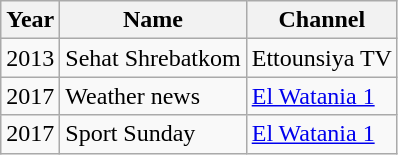<table class="wikitable">
<tr>
<th>Year</th>
<th>Name</th>
<th>Channel</th>
</tr>
<tr>
<td>2013</td>
<td>Sehat Shrebatkom</td>
<td>Ettounsiya TV</td>
</tr>
<tr>
<td>2017</td>
<td>Weather news</td>
<td><a href='#'>El Watania 1</a></td>
</tr>
<tr>
<td>2017</td>
<td>Sport Sunday</td>
<td><a href='#'>El Watania 1</a></td>
</tr>
</table>
